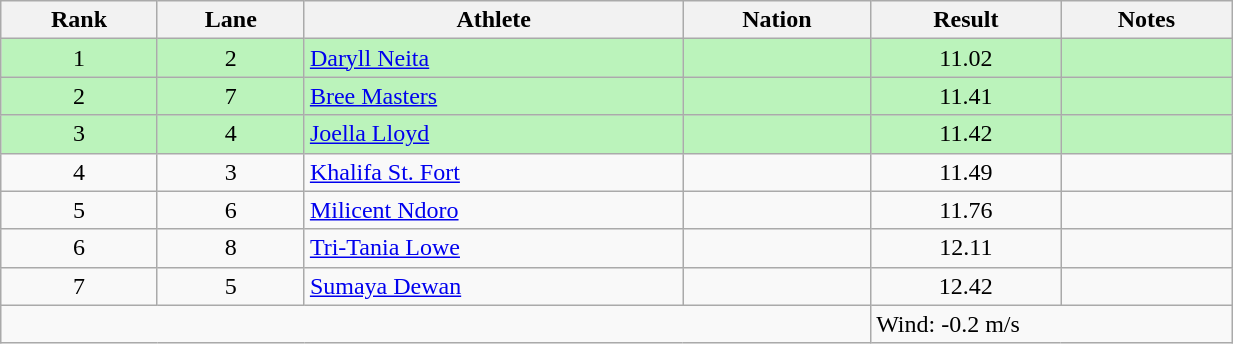<table class="wikitable sortable" style="text-align:center;width: 65%;">
<tr>
<th>Rank</th>
<th>Lane</th>
<th>Athlete</th>
<th>Nation</th>
<th>Result</th>
<th>Notes</th>
</tr>
<tr bgcolor=#bbf3bb>
<td>1</td>
<td>2</td>
<td align=left><a href='#'>Daryll Neita</a></td>
<td align=left></td>
<td>11.02</td>
<td></td>
</tr>
<tr bgcolor=#bbf3bb>
<td>2</td>
<td>7</td>
<td align=left><a href='#'>Bree Masters</a></td>
<td align=left></td>
<td>11.41</td>
<td></td>
</tr>
<tr bgcolor=#bbf3bb>
<td>3</td>
<td>4</td>
<td align=left><a href='#'>Joella Lloyd</a></td>
<td align=left></td>
<td>11.42</td>
<td></td>
</tr>
<tr>
<td>4</td>
<td>3</td>
<td align=left><a href='#'>Khalifa St. Fort</a></td>
<td align=left></td>
<td>11.49</td>
<td></td>
</tr>
<tr>
<td>5</td>
<td>6</td>
<td align=left><a href='#'>Milicent Ndoro</a></td>
<td align=left></td>
<td>11.76</td>
<td></td>
</tr>
<tr>
<td>6</td>
<td>8</td>
<td align=left><a href='#'>Tri-Tania Lowe</a></td>
<td align=left></td>
<td>12.11</td>
<td></td>
</tr>
<tr>
<td>7</td>
<td>5</td>
<td align=left><a href='#'>Sumaya Dewan</a></td>
<td align=left></td>
<td>12.42</td>
<td></td>
</tr>
<tr class="sortbottom">
<td colspan="4"></td>
<td colspan="2" style="text-align:left;">Wind: -0.2 m/s</td>
</tr>
</table>
